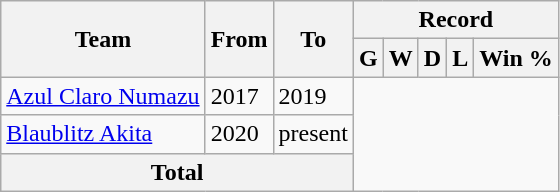<table class="wikitable" style="text-align: center">
<tr>
<th rowspan="2">Team</th>
<th rowspan="2">From</th>
<th rowspan="2">To</th>
<th colspan="5">Record</th>
</tr>
<tr>
<th>G</th>
<th>W</th>
<th>D</th>
<th>L</th>
<th>Win %</th>
</tr>
<tr>
<td align="left"><a href='#'>Azul Claro Numazu</a></td>
<td align="left">2017</td>
<td align="left">2019<br></td>
</tr>
<tr>
<td align="left"><a href='#'>Blaublitz Akita</a></td>
<td align="left">2020</td>
<td align="left">present<br></td>
</tr>
<tr>
<th colspan="3">Total<br></th>
</tr>
</table>
